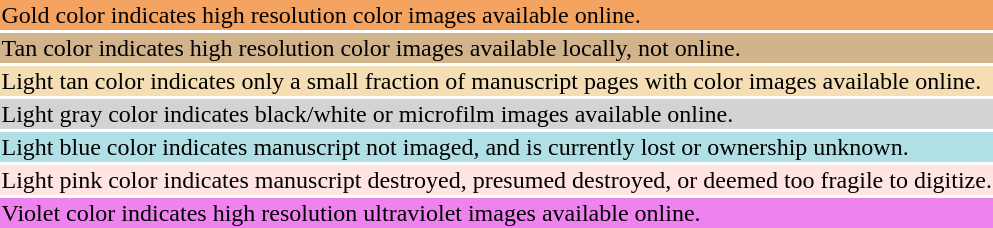<table style="background:transparent">
<tr>
<td bgcolor="sandybrown">Gold color indicates high resolution color images available online.</td>
</tr>
<tr>
<td bgcolor="tan">Tan color indicates high resolution color images available locally, not online.</td>
</tr>
<tr>
<td bgcolor="wheat">Light tan color indicates only a small fraction of manuscript pages with color images available online.</td>
</tr>
<tr>
<td bgcolor="lightgray">Light gray color indicates black/white or microfilm images available online.</td>
</tr>
<tr>
<td bgcolor="powderblue">Light blue color indicates manuscript not imaged, and is currently lost or ownership unknown.</td>
</tr>
<tr>
<td bgcolor="mistyrose">Light pink color indicates manuscript destroyed, presumed destroyed, or deemed too fragile to digitize.</td>
</tr>
<tr>
<td bgcolor="violet">Violet color indicates high resolution ultraviolet images available online.</td>
</tr>
</table>
